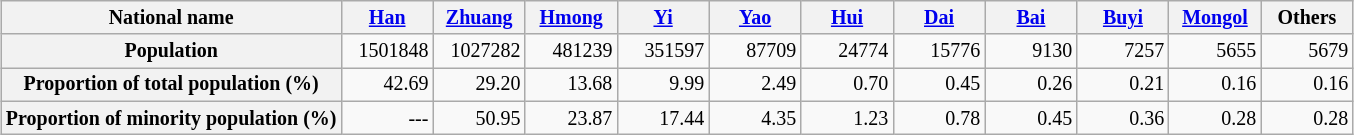<table class="wikitable" style="margin: 1em auto 1em auto; font-size:smaller; text-align:right">
<tr>
<th>National name</th>
<th ! width="55"><a href='#'>Han</a></th>
<th width="55"><a href='#'>Zhuang</a></th>
<th width="55"><a href='#'>Hmong</a></th>
<th width="55"><a href='#'>Yi</a></th>
<th width="55"><a href='#'>Yao</a></th>
<th width="55"><a href='#'>Hui</a></th>
<th width="55"><a href='#'>Dai</a></th>
<th width="55"><a href='#'>Bai</a></th>
<th width="55"><a href='#'>Buyi</a></th>
<th width="55"><a href='#'>Mongol</a></th>
<th width="55">Others</th>
</tr>
<tr>
<th>Population</th>
<td>1501848</td>
<td>1027282</td>
<td>481239</td>
<td>351597</td>
<td>87709</td>
<td>24774</td>
<td>15776</td>
<td>9130</td>
<td>7257</td>
<td>5655</td>
<td>5679</td>
</tr>
<tr>
<th>Proportion of total population (%)</th>
<td>42.69</td>
<td>29.20</td>
<td>13.68</td>
<td>9.99</td>
<td>2.49</td>
<td>0.70</td>
<td>0.45</td>
<td>0.26</td>
<td>0.21</td>
<td>0.16</td>
<td>0.16</td>
</tr>
<tr>
<th>Proportion of minority population (%)</th>
<td>---</td>
<td>50.95</td>
<td>23.87</td>
<td>17.44</td>
<td>4.35</td>
<td>1.23</td>
<td>0.78</td>
<td>0.45</td>
<td>0.36</td>
<td>0.28</td>
<td>0.28</td>
</tr>
</table>
